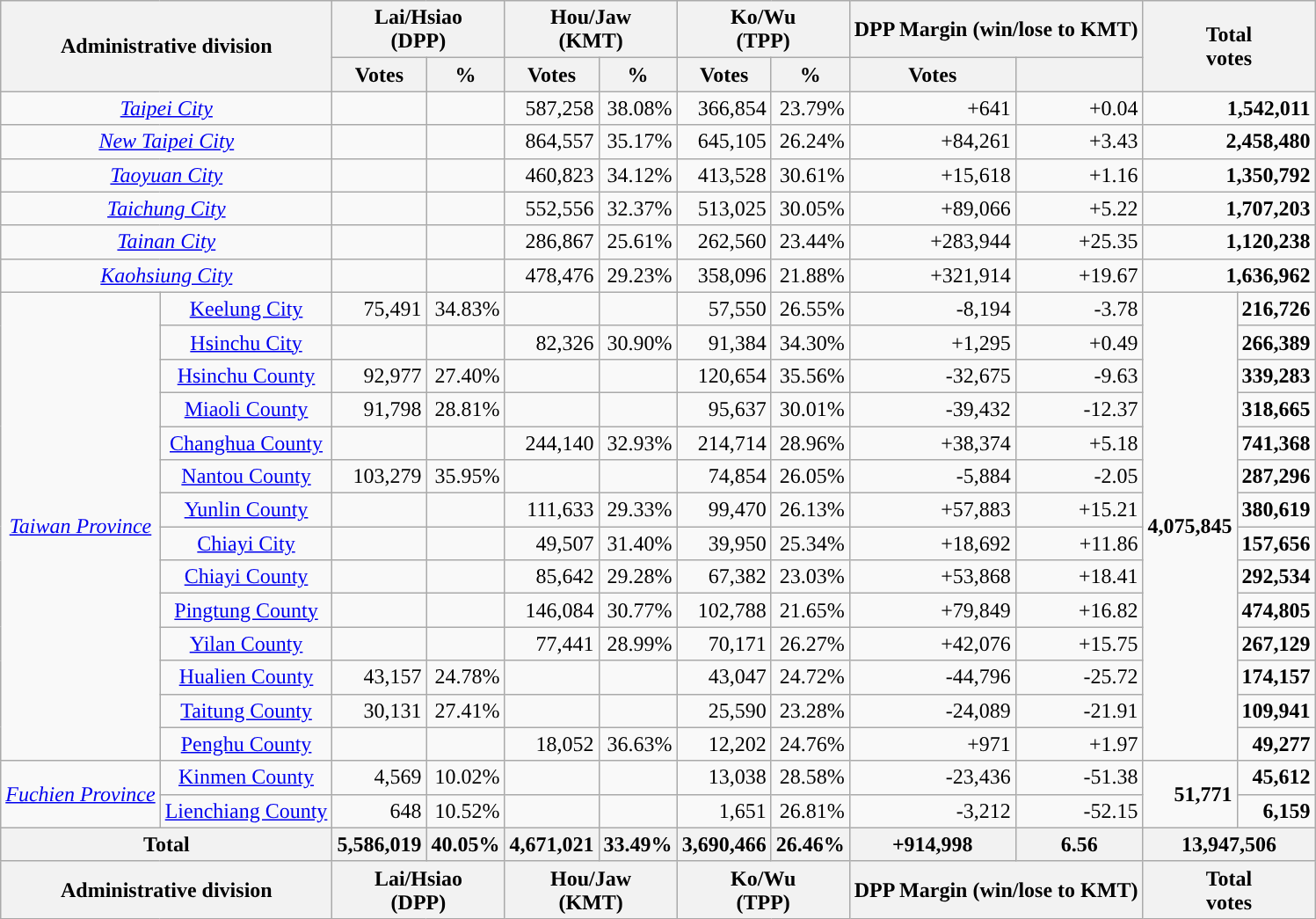<table class="wikitable sortable">
<tr>
<th rowspan="2" colspan="2">Administrative division</th>
<th colspan="2">Lai/Hsiao<br>(DPP)</th>
<th colspan="2">Hou/Jaw<br>(KMT)</th>
<th colspan="2">Ko/Wu<br>(TPP)</th>
<th colspan="2">DPP Margin (win/lose to KMT)</th>
<th rowspan="2" colspan="2">Total<br>votes</th>
</tr>
<tr>
<th>Votes</th>
<th>%</th>
<th>Votes</th>
<th>%</th>
<th>Votes</th>
<th>%</th>
<th>Votes</th>
<th></th>
</tr>
<tr>
<td colspan="2" style="text-align:center;"><em><a href='#'>Taipei City</a></em></td>
<td style="text-align:right; background:"><strong></strong></td>
<td style="text-align:right; background:"><strong></strong></td>
<td style="text-align:right; background:">587,258</td>
<td style="text-align:right; background:">38.08%</td>
<td style="text-align:right; background:">366,854</td>
<td style="text-align:right; background:">23.79%</td>
<td style="text-align:right; background:">+641</td>
<td style="text-align:right; background:">+0.04</td>
<td colspan="2" style="text-align:right; background:"><strong>1,542,011</strong></td>
</tr>
<tr>
<td colspan="2" style="text-align:center;"><em><a href='#'>New Taipei City</a></em></td>
<td style="text-align:right; background:"><strong></strong></td>
<td style="text-align:right; background:"><strong></strong></td>
<td style="text-align:right; background:">864,557</td>
<td style="text-align:right; background:">35.17%</td>
<td style="text-align:right; background:">645,105</td>
<td style="text-align:right; background:">26.24%</td>
<td style="text-align:right; background:">+84,261</td>
<td style="text-align:right; background:">+3.43</td>
<td colspan="2" style="text-align:right; background:"><strong>2,458,480</strong></td>
</tr>
<tr>
<td colspan="2" style="text-align:center;"><em><a href='#'>Taoyuan City</a></em></td>
<td style="text-align:right; background:"><strong></strong></td>
<td style="text-align:right; background:"><strong></strong></td>
<td style="text-align:right; background:">460,823</td>
<td style="text-align:right; background:">34.12%</td>
<td style="text-align:right; background:">413,528</td>
<td style="text-align:right; background:">30.61%</td>
<td style="text-align:right; background:">+15,618</td>
<td style="text-align:right; background:">+1.16</td>
<td colspan="2" style="text-align:right; background:"><strong>1,350,792</strong></td>
</tr>
<tr>
<td colspan="2" style="text-align:center;"><em><a href='#'>Taichung City</a></em></td>
<td style="text-align:right;  background:"><strong></strong></td>
<td style="text-align:right;  background:"><strong></strong></td>
<td style="text-align:right;  background:">552,556</td>
<td style="text-align:right;  background:">32.37%</td>
<td style="text-align:right;  background:">513,025</td>
<td style="text-align:right;  background:">30.05%</td>
<td style="text-align:right;  background:">+89,066</td>
<td style="text-align:right;  background:">+5.22</td>
<td colspan="2" style="text-align:right;  background:"><strong>1,707,203</strong></td>
</tr>
<tr>
<td colspan="2" style="text-align:center;"><em><a href='#'>Tainan City</a></em></td>
<td style="text-align:right; background:"><strong></strong></td>
<td style="text-align:right; background:"><strong></strong></td>
<td style="text-align:right; background:">286,867</td>
<td style="text-align:right; background:">25.61%</td>
<td style="text-align:right; background:">262,560</td>
<td style="text-align:right; background:">23.44%</td>
<td style="text-align:right; background:">+283,944</td>
<td style="text-align:right; background:">+25.35</td>
<td colspan="2" style="text-align:right; background:"><strong>1,120,238</strong></td>
</tr>
<tr>
<td colspan="2" style="text-align:center;"><em><a href='#'>Kaohsiung City</a></em></td>
<td style="text-align:right; background:"><strong></strong></td>
<td style="text-align:right; background:"><strong></strong></td>
<td style="text-align:right; background:">478,476</td>
<td style="text-align:right; background:">29.23%</td>
<td style="text-align:right; background:">358,096</td>
<td style="text-align:right; background:">21.88%</td>
<td style="text-align:right; background:">+321,914</td>
<td style="text-align:right; background:">+19.67</td>
<td colspan="2" style="text-align:right; background:"><strong>1,636,962</strong></td>
</tr>
<tr>
<td rowspan="14" style="text-align:center;"><em><a href='#'>Taiwan Province</a></em></td>
<td style="text-align:center;"><a href='#'>Keelung City</a></td>
<td style="text-align:right; background:">75,491</td>
<td style="text-align:right; background:">34.83%</td>
<td style="text-align:right; background:"><strong></strong></td>
<td style="text-align:right; background:"><strong></strong></td>
<td style="text-align:right; background:">57,550</td>
<td style="text-align:right; background:">26.55%</td>
<td style="text-align:right; background:">-8,194</td>
<td style="text-align:right; background:">-3.78</td>
<td rowspan="14" style="text-align:center;"><strong>4,075,845</strong></td>
<td style="text-align:right; background:"><strong>216,726</strong></td>
</tr>
<tr>
<td style="text-align:center;"><a href='#'>Hsinchu City</a></td>
<td style="text-align:right; background:"><strong></strong></td>
<td style="text-align:right; background:"><strong></strong></td>
<td style="text-align:right; background:">82,326</td>
<td style="text-align:right; background:">30.90%</td>
<td style="text-align:right; background:">91,384</td>
<td style="text-align:right; background:">34.30%</td>
<td style="text-align:right; background:">+1,295</td>
<td style="text-align:right; background:">+0.49</td>
<td style="text-align:right; background:"><strong>266,389</strong></td>
</tr>
<tr>
<td style="text-align:center;"><a href='#'>Hsinchu County</a></td>
<td style="text-align:right; background:">92,977</td>
<td style="text-align:right; background:">27.40%</td>
<td style="text-align:right; background:"><strong></strong></td>
<td style="text-align:right; background:"><strong></strong></td>
<td style="text-align:right; background:">120,654</td>
<td style="text-align:right; background:">35.56%</td>
<td style="text-align:right; background:">-32,675</td>
<td style="text-align:right; background:">-9.63</td>
<td style="text-align:right; background:"><strong>339,283</strong></td>
</tr>
<tr>
<td style="text-align:center;"><a href='#'>Miaoli County</a></td>
<td style="text-align:right; background:">91,798</td>
<td style="text-align:right; background:">28.81%</td>
<td style="text-align:right; background:"><strong></strong></td>
<td style="text-align:right; background:"><strong></strong></td>
<td style="text-align:right; background:">95,637</td>
<td style="text-align:right; background:">30.01%</td>
<td style="text-align:right; background:">-39,432</td>
<td style="text-align:right; background:">-12.37</td>
<td style="text-align:right; background:"><strong>318,665</strong></td>
</tr>
<tr>
<td style="text-align:center;"><a href='#'>Changhua County</a></td>
<td style="text-align:right; background:"><strong></strong></td>
<td style="text-align:right; background:"><strong></strong></td>
<td style="text-align:right; background:">244,140</td>
<td style="text-align:right; background:">32.93%</td>
<td style="text-align:right; background:">214,714</td>
<td style="text-align:right; background:">28.96%</td>
<td style="text-align:right; background:">+38,374</td>
<td style="text-align:right; background:">+5.18</td>
<td style="text-align:right; background:"><strong>741,368</strong></td>
</tr>
<tr>
<td style="text-align:center;"><a href='#'>Nantou County</a></td>
<td style="text-align:right; background:">103,279</td>
<td style="text-align:right; background:">35.95%</td>
<td style="text-align:right; background:"><strong></strong></td>
<td style="text-align:right; background:"><strong></strong></td>
<td style="text-align:right; background:">74,854</td>
<td style="text-align:right; background:">26.05%</td>
<td style="text-align:right; background:">-5,884</td>
<td style="text-align:right; background:">-2.05</td>
<td style="text-align:right; background:"><strong>287,296</strong></td>
</tr>
<tr>
<td style="text-align:center;"><a href='#'>Yunlin County</a></td>
<td style="text-align:right; background:"><strong></strong></td>
<td style="text-align:right; background:"><strong></strong></td>
<td style="text-align:right; background:">111,633</td>
<td style="text-align:right; background:">29.33%</td>
<td style="text-align:right; background:">99,470</td>
<td style="text-align:right; background:">26.13%</td>
<td style="text-align:right; background:">+57,883</td>
<td style="text-align:right; background:">+15.21</td>
<td style="text-align:right; background:"><strong>380,619</strong></td>
</tr>
<tr>
<td style="text-align:center;"><a href='#'>Chiayi City</a></td>
<td style="text-align:right; background:"><strong></strong></td>
<td style="text-align:right; background:"><strong></strong></td>
<td style="text-align:right; background:">49,507</td>
<td style="text-align:right; background:">31.40%</td>
<td style="text-align:right; background:">39,950</td>
<td style="text-align:right; background:">25.34%</td>
<td style="text-align:right; background:">+18,692</td>
<td style="text-align:right; background:">+11.86</td>
<td style="text-align:right; background:"><strong>157,656</strong></td>
</tr>
<tr>
<td style="text-align:center;"><a href='#'>Chiayi County</a></td>
<td style="text-align:right;  background:"><strong></strong></td>
<td style="text-align:right;  background:"><strong></strong></td>
<td style="text-align:right;  background:">85,642</td>
<td style="text-align:right;  background:">29.28%</td>
<td style="text-align:right;  background:">67,382</td>
<td style="text-align:right;  background:">23.03%</td>
<td style="text-align:right;  background:">+53,868</td>
<td style="text-align:right;  background:">+18.41</td>
<td style="text-align:right;  background:"><strong>292,534</strong></td>
</tr>
<tr>
<td style="text-align:center;"><a href='#'>Pingtung County</a></td>
<td style="text-align:right; background:"><strong></strong></td>
<td style="text-align:right; background:"><strong></strong></td>
<td style="text-align:right; background:">146,084</td>
<td style="text-align:right; background:">30.77%</td>
<td style="text-align:right; background:">102,788</td>
<td style="text-align:right; background:">21.65%</td>
<td style="text-align:right; background:">+79,849</td>
<td style="text-align:right; background:">+16.82</td>
<td style="text-align:right; background:"><strong>474,805</strong></td>
</tr>
<tr>
<td style="text-align:center;"><a href='#'>Yilan County</a></td>
<td style="text-align:right; background:"><strong></strong></td>
<td style="text-align:right; background:"><strong></strong></td>
<td style="text-align:right; background:">77,441</td>
<td style="text-align:right; background:">28.99%</td>
<td style="text-align:right; background:">70,171</td>
<td style="text-align:right; background:">26.27%</td>
<td style="text-align:right; background:">+42,076</td>
<td style="text-align:right; background:">+15.75</td>
<td style="text-align:right; background:"><strong>267,129</strong></td>
</tr>
<tr>
<td style="text-align:center;"><a href='#'>Hualien County</a></td>
<td style="text-align:right; background:">43,157</td>
<td style="text-align:right; background:">24.78%</td>
<td style="text-align:right; background:"><strong></strong></td>
<td style="text-align:right; background:"><strong></strong></td>
<td style="text-align:right; background:">43,047</td>
<td style="text-align:right; background:">24.72%</td>
<td style="text-align:right; background:">-44,796</td>
<td style="text-align:right; background:">-25.72</td>
<td style="text-align:right; background:"><strong>174,157</strong></td>
</tr>
<tr>
<td style="text-align:center;"><a href='#'>Taitung County</a></td>
<td style="text-align:right; background:">30,131</td>
<td style="text-align:right; background:">27.41%</td>
<td style="text-align:right; background:"><strong></strong></td>
<td style="text-align:right; background:"><strong></strong></td>
<td style="text-align:right; background:">25,590</td>
<td style="text-align:right; background:">23.28%</td>
<td style="text-align:right; background:">-24,089</td>
<td style="text-align:right; background:">-21.91</td>
<td style="text-align:right; background:"><strong>109,941</strong></td>
</tr>
<tr>
<td style="text-align:center;"><a href='#'>Penghu County</a></td>
<td style="text-align:right; background:"><strong></strong></td>
<td style="text-align:right; background:"><strong></strong></td>
<td style="text-align:right; background:">18,052</td>
<td style="text-align:right; background:">36.63%</td>
<td style="text-align:right; background:">12,202</td>
<td style="text-align:right; background:">24.76%</td>
<td style="text-align:right; background:">+971</td>
<td style="text-align:right; background:">+1.97</td>
<td style="text-align:right; background:"><strong>49,277</strong></td>
</tr>
<tr>
<td rowspan="2" style="text-align:center;"><em><a href='#'>Fuchien Province</a></em></td>
<td style="text-align:center;"><a href='#'>Kinmen County</a></td>
<td style="text-align:right; background:">4,569</td>
<td style="text-align:right; background:">10.02%</td>
<td style="text-align:right; background:"><strong></strong></td>
<td style="text-align:right; background:"><strong></strong></td>
<td style="text-align:right; background:">13,038</td>
<td style="text-align:right; background:">28.58%</td>
<td style="text-align:right; background:">-23,436</td>
<td style="text-align:right; background:">-51.38</td>
<td rowspan="2" style="text-align:right; background:"><strong>51,771</strong></td>
<td style="text-align:right; background:"><strong>45,612</strong></td>
</tr>
<tr>
<td style="text-align:center;"><a href='#'>Lienchiang County</a></td>
<td style="text-align:right; background:">648</td>
<td style="text-align:right; background:">10.52%</td>
<td style="text-align:right; background:"><strong></strong></td>
<td style="text-align:right; background:"><strong></strong></td>
<td style="text-align:right; background:">1,651</td>
<td style="text-align:right; background:">26.81%</td>
<td style="text-align:right; background:">-3,212</td>
<td style="text-align:right; background:">-52.15</td>
<td style="text-align:right; background:"><strong>6,159</strong></td>
</tr>
<tr>
<th colspan="2">Total</th>
<th>5,586,019</th>
<th>40.05%</th>
<th>4,671,021</th>
<th>33.49%</th>
<th>3,690,466</th>
<th>26.46%</th>
<th>+914,998</th>
<th>6.56</th>
<th colspan="2">13,947,506</th>
</tr>
<tr>
<th colspan="2">Administrative division</th>
<th colspan="2">Lai/Hsiao<br>(DPP)</th>
<th colspan="2">Hou/Jaw<br>(KMT)</th>
<th colspan="2">Ko/Wu<br>(TPP)</th>
<th colspan="2">DPP Margin (win/lose to KMT)</th>
<th colspan="2">Total<br>votes</th>
</tr>
</table>
